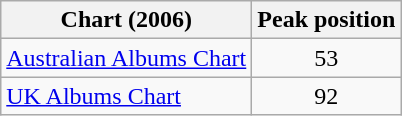<table class="wikitable sortable">
<tr>
<th>Chart (2006)</th>
<th>Peak position</th>
</tr>
<tr>
<td><a href='#'>Australian Albums Chart</a></td>
<td align="center">53</td>
</tr>
<tr>
<td><a href='#'>UK Albums Chart</a></td>
<td align="center">92</td>
</tr>
</table>
